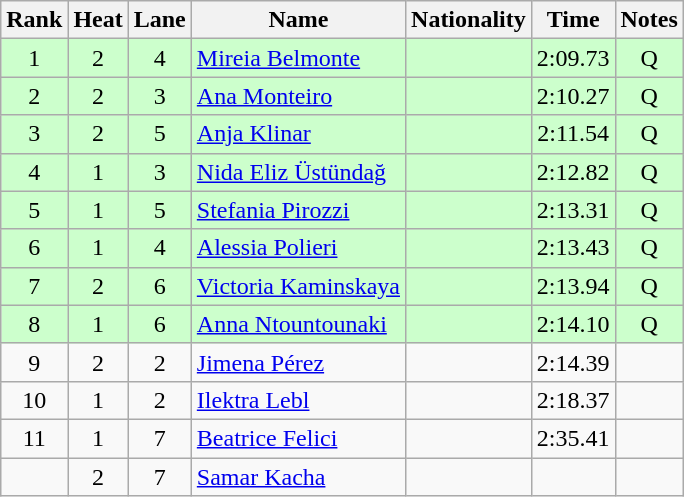<table class="wikitable sortable" style="text-align:center">
<tr>
<th>Rank</th>
<th>Heat</th>
<th>Lane</th>
<th>Name</th>
<th>Nationality</th>
<th>Time</th>
<th>Notes</th>
</tr>
<tr bgcolor="ccffcc">
<td>1</td>
<td>2</td>
<td>4</td>
<td align="left"><a href='#'>Mireia Belmonte</a></td>
<td align="left"></td>
<td>2:09.73</td>
<td>Q</td>
</tr>
<tr bgcolor="ccffcc">
<td>2</td>
<td>2</td>
<td>3</td>
<td align="left"><a href='#'>Ana Monteiro</a></td>
<td align="left"></td>
<td>2:10.27</td>
<td>Q</td>
</tr>
<tr bgcolor="ccffcc">
<td>3</td>
<td>2</td>
<td>5</td>
<td align="left"><a href='#'>Anja Klinar</a></td>
<td align="left"></td>
<td>2:11.54</td>
<td>Q</td>
</tr>
<tr bgcolor="ccffcc">
<td>4</td>
<td>1</td>
<td>3</td>
<td align="left"><a href='#'>Nida Eliz Üstündağ</a></td>
<td align="left"></td>
<td>2:12.82</td>
<td>Q</td>
</tr>
<tr bgcolor="ccffcc">
<td>5</td>
<td>1</td>
<td>5</td>
<td align="left"><a href='#'>Stefania Pirozzi</a></td>
<td align="left"></td>
<td>2:13.31</td>
<td>Q</td>
</tr>
<tr bgcolor="ccffcc">
<td>6</td>
<td>1</td>
<td>4</td>
<td align="left"><a href='#'>Alessia Polieri</a></td>
<td align="left"></td>
<td>2:13.43</td>
<td>Q</td>
</tr>
<tr bgcolor="ccffcc">
<td>7</td>
<td>2</td>
<td>6</td>
<td align="left"><a href='#'>Victoria Kaminskaya</a></td>
<td align="left"></td>
<td>2:13.94</td>
<td>Q</td>
</tr>
<tr bgcolor="ccffcc">
<td>8</td>
<td>1</td>
<td>6</td>
<td align="left"><a href='#'>Anna Ntountounaki</a></td>
<td align="left"></td>
<td>2:14.10</td>
<td>Q</td>
</tr>
<tr>
<td>9</td>
<td>2</td>
<td>2</td>
<td align="left"><a href='#'>Jimena Pérez</a></td>
<td align="left"></td>
<td>2:14.39</td>
<td></td>
</tr>
<tr>
<td>10</td>
<td>1</td>
<td>2</td>
<td align="left"><a href='#'>Ilektra Lebl</a></td>
<td align="left"></td>
<td>2:18.37</td>
<td></td>
</tr>
<tr>
<td>11</td>
<td>1</td>
<td>7</td>
<td align="left"><a href='#'>Beatrice Felici</a></td>
<td align="left"></td>
<td>2:35.41</td>
<td></td>
</tr>
<tr>
<td></td>
<td>2</td>
<td>7</td>
<td align="left"><a href='#'>Samar Kacha</a></td>
<td align="left"></td>
<td></td>
<td></td>
</tr>
</table>
